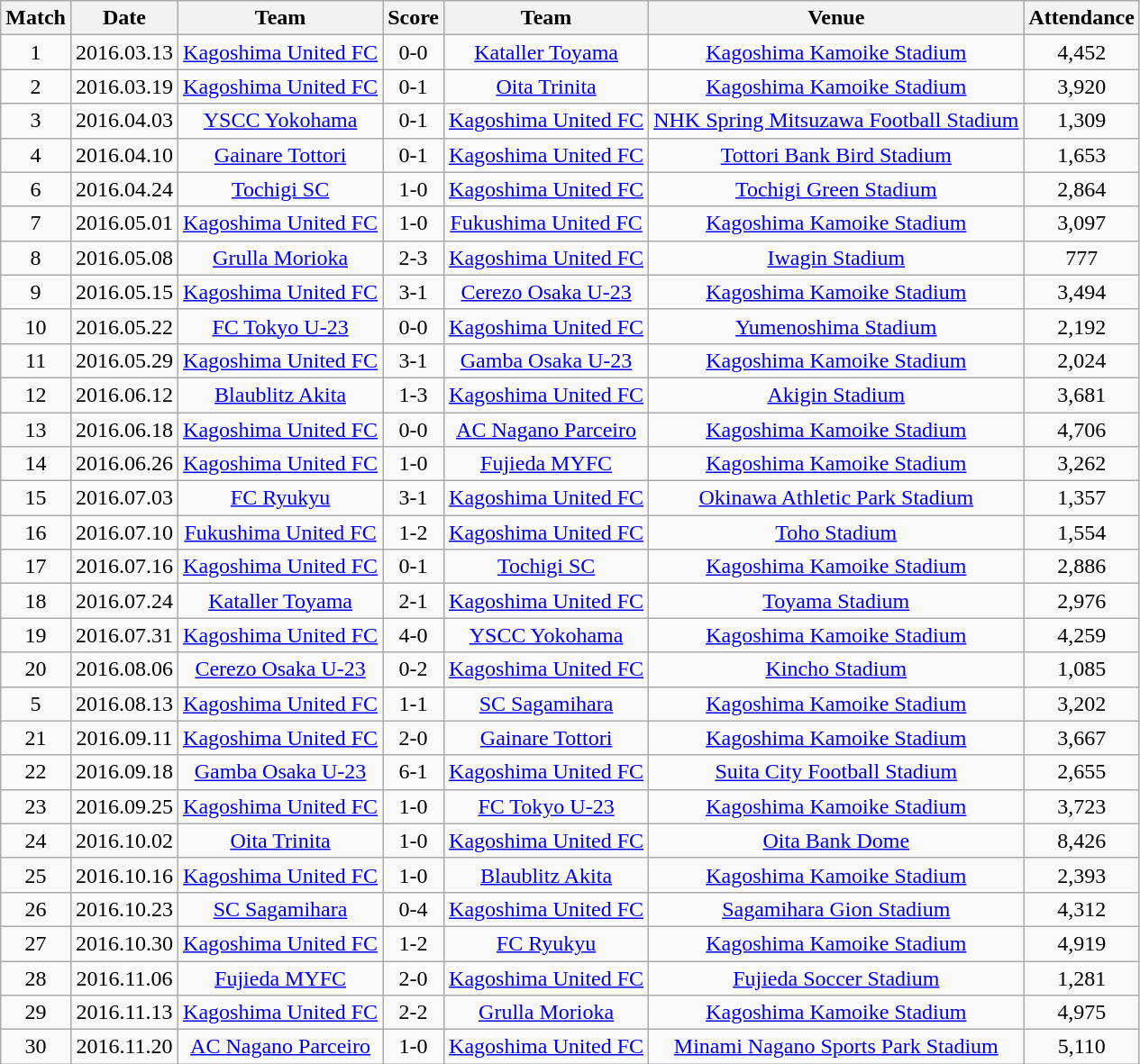<table class="wikitable" style="text-align:center;">
<tr>
<th>Match</th>
<th>Date</th>
<th>Team</th>
<th>Score</th>
<th>Team</th>
<th>Venue</th>
<th>Attendance</th>
</tr>
<tr>
<td>1</td>
<td>2016.03.13</td>
<td><a href='#'>Kagoshima United FC</a></td>
<td>0-0</td>
<td><a href='#'>Kataller Toyama</a></td>
<td><a href='#'>Kagoshima Kamoike Stadium</a></td>
<td>4,452</td>
</tr>
<tr>
<td>2</td>
<td>2016.03.19</td>
<td><a href='#'>Kagoshima United FC</a></td>
<td>0-1</td>
<td><a href='#'>Oita Trinita</a></td>
<td><a href='#'>Kagoshima Kamoike Stadium</a></td>
<td>3,920</td>
</tr>
<tr>
<td>3</td>
<td>2016.04.03</td>
<td><a href='#'>YSCC Yokohama</a></td>
<td>0-1</td>
<td><a href='#'>Kagoshima United FC</a></td>
<td><a href='#'>NHK Spring Mitsuzawa Football Stadium</a></td>
<td>1,309</td>
</tr>
<tr>
<td>4</td>
<td>2016.04.10</td>
<td><a href='#'>Gainare Tottori</a></td>
<td>0-1</td>
<td><a href='#'>Kagoshima United FC</a></td>
<td><a href='#'>Tottori Bank Bird Stadium</a></td>
<td>1,653</td>
</tr>
<tr>
<td>6</td>
<td>2016.04.24</td>
<td><a href='#'>Tochigi SC</a></td>
<td>1-0</td>
<td><a href='#'>Kagoshima United FC</a></td>
<td><a href='#'>Tochigi Green Stadium</a></td>
<td>2,864</td>
</tr>
<tr>
<td>7</td>
<td>2016.05.01</td>
<td><a href='#'>Kagoshima United FC</a></td>
<td>1-0</td>
<td><a href='#'>Fukushima United FC</a></td>
<td><a href='#'>Kagoshima Kamoike Stadium</a></td>
<td>3,097</td>
</tr>
<tr>
<td>8</td>
<td>2016.05.08</td>
<td><a href='#'>Grulla Morioka</a></td>
<td>2-3</td>
<td><a href='#'>Kagoshima United FC</a></td>
<td><a href='#'>Iwagin Stadium</a></td>
<td>777</td>
</tr>
<tr>
<td>9</td>
<td>2016.05.15</td>
<td><a href='#'>Kagoshima United FC</a></td>
<td>3-1</td>
<td><a href='#'>Cerezo Osaka U-23</a></td>
<td><a href='#'>Kagoshima Kamoike Stadium</a></td>
<td>3,494</td>
</tr>
<tr>
<td>10</td>
<td>2016.05.22</td>
<td><a href='#'>FC Tokyo U-23</a></td>
<td>0-0</td>
<td><a href='#'>Kagoshima United FC</a></td>
<td><a href='#'>Yumenoshima Stadium</a></td>
<td>2,192</td>
</tr>
<tr>
<td>11</td>
<td>2016.05.29</td>
<td><a href='#'>Kagoshima United FC</a></td>
<td>3-1</td>
<td><a href='#'>Gamba Osaka U-23</a></td>
<td><a href='#'>Kagoshima Kamoike Stadium</a></td>
<td>2,024</td>
</tr>
<tr>
<td>12</td>
<td>2016.06.12</td>
<td><a href='#'>Blaublitz Akita</a></td>
<td>1-3</td>
<td><a href='#'>Kagoshima United FC</a></td>
<td><a href='#'>Akigin Stadium</a></td>
<td>3,681</td>
</tr>
<tr>
<td>13</td>
<td>2016.06.18</td>
<td><a href='#'>Kagoshima United FC</a></td>
<td>0-0</td>
<td><a href='#'>AC Nagano Parceiro</a></td>
<td><a href='#'>Kagoshima Kamoike Stadium</a></td>
<td>4,706</td>
</tr>
<tr>
<td>14</td>
<td>2016.06.26</td>
<td><a href='#'>Kagoshima United FC</a></td>
<td>1-0</td>
<td><a href='#'>Fujieda MYFC</a></td>
<td><a href='#'>Kagoshima Kamoike Stadium</a></td>
<td>3,262</td>
</tr>
<tr>
<td>15</td>
<td>2016.07.03</td>
<td><a href='#'>FC Ryukyu</a></td>
<td>3-1</td>
<td><a href='#'>Kagoshima United FC</a></td>
<td><a href='#'>Okinawa Athletic Park Stadium</a></td>
<td>1,357</td>
</tr>
<tr>
<td>16</td>
<td>2016.07.10</td>
<td><a href='#'>Fukushima United FC</a></td>
<td>1-2</td>
<td><a href='#'>Kagoshima United FC</a></td>
<td><a href='#'>Toho Stadium</a></td>
<td>1,554</td>
</tr>
<tr>
<td>17</td>
<td>2016.07.16</td>
<td><a href='#'>Kagoshima United FC</a></td>
<td>0-1</td>
<td><a href='#'>Tochigi SC</a></td>
<td><a href='#'>Kagoshima Kamoike Stadium</a></td>
<td>2,886</td>
</tr>
<tr>
<td>18</td>
<td>2016.07.24</td>
<td><a href='#'>Kataller Toyama</a></td>
<td>2-1</td>
<td><a href='#'>Kagoshima United FC</a></td>
<td><a href='#'>Toyama Stadium</a></td>
<td>2,976</td>
</tr>
<tr>
<td>19</td>
<td>2016.07.31</td>
<td><a href='#'>Kagoshima United FC</a></td>
<td>4-0</td>
<td><a href='#'>YSCC Yokohama</a></td>
<td><a href='#'>Kagoshima Kamoike Stadium</a></td>
<td>4,259</td>
</tr>
<tr>
<td>20</td>
<td>2016.08.06</td>
<td><a href='#'>Cerezo Osaka U-23</a></td>
<td>0-2</td>
<td><a href='#'>Kagoshima United FC</a></td>
<td><a href='#'>Kincho Stadium</a></td>
<td>1,085</td>
</tr>
<tr>
<td>5</td>
<td>2016.08.13</td>
<td><a href='#'>Kagoshima United FC</a></td>
<td>1-1</td>
<td><a href='#'>SC Sagamihara</a></td>
<td><a href='#'>Kagoshima Kamoike Stadium</a></td>
<td>3,202</td>
</tr>
<tr>
<td>21</td>
<td>2016.09.11</td>
<td><a href='#'>Kagoshima United FC</a></td>
<td>2-0</td>
<td><a href='#'>Gainare Tottori</a></td>
<td><a href='#'>Kagoshima Kamoike Stadium</a></td>
<td>3,667</td>
</tr>
<tr>
<td>22</td>
<td>2016.09.18</td>
<td><a href='#'>Gamba Osaka U-23</a></td>
<td>6-1</td>
<td><a href='#'>Kagoshima United FC</a></td>
<td><a href='#'>Suita City Football Stadium</a></td>
<td>2,655</td>
</tr>
<tr>
<td>23</td>
<td>2016.09.25</td>
<td><a href='#'>Kagoshima United FC</a></td>
<td>1-0</td>
<td><a href='#'>FC Tokyo U-23</a></td>
<td><a href='#'>Kagoshima Kamoike Stadium</a></td>
<td>3,723</td>
</tr>
<tr>
<td>24</td>
<td>2016.10.02</td>
<td><a href='#'>Oita Trinita</a></td>
<td>1-0</td>
<td><a href='#'>Kagoshima United FC</a></td>
<td><a href='#'>Oita Bank Dome</a></td>
<td>8,426</td>
</tr>
<tr>
<td>25</td>
<td>2016.10.16</td>
<td><a href='#'>Kagoshima United FC</a></td>
<td>1-0</td>
<td><a href='#'>Blaublitz Akita</a></td>
<td><a href='#'>Kagoshima Kamoike Stadium</a></td>
<td>2,393</td>
</tr>
<tr>
<td>26</td>
<td>2016.10.23</td>
<td><a href='#'>SC Sagamihara</a></td>
<td>0-4</td>
<td><a href='#'>Kagoshima United FC</a></td>
<td><a href='#'>Sagamihara Gion Stadium</a></td>
<td>4,312</td>
</tr>
<tr>
<td>27</td>
<td>2016.10.30</td>
<td><a href='#'>Kagoshima United FC</a></td>
<td>1-2</td>
<td><a href='#'>FC Ryukyu</a></td>
<td><a href='#'>Kagoshima Kamoike Stadium</a></td>
<td>4,919</td>
</tr>
<tr>
<td>28</td>
<td>2016.11.06</td>
<td><a href='#'>Fujieda MYFC</a></td>
<td>2-0</td>
<td><a href='#'>Kagoshima United FC</a></td>
<td><a href='#'>Fujieda Soccer Stadium</a></td>
<td>1,281</td>
</tr>
<tr>
<td>29</td>
<td>2016.11.13</td>
<td><a href='#'>Kagoshima United FC</a></td>
<td>2-2</td>
<td><a href='#'>Grulla Morioka</a></td>
<td><a href='#'>Kagoshima Kamoike Stadium</a></td>
<td>4,975</td>
</tr>
<tr>
<td>30</td>
<td>2016.11.20</td>
<td><a href='#'>AC Nagano Parceiro</a></td>
<td>1-0</td>
<td><a href='#'>Kagoshima United FC</a></td>
<td><a href='#'>Minami Nagano Sports Park Stadium</a></td>
<td>5,110</td>
</tr>
</table>
